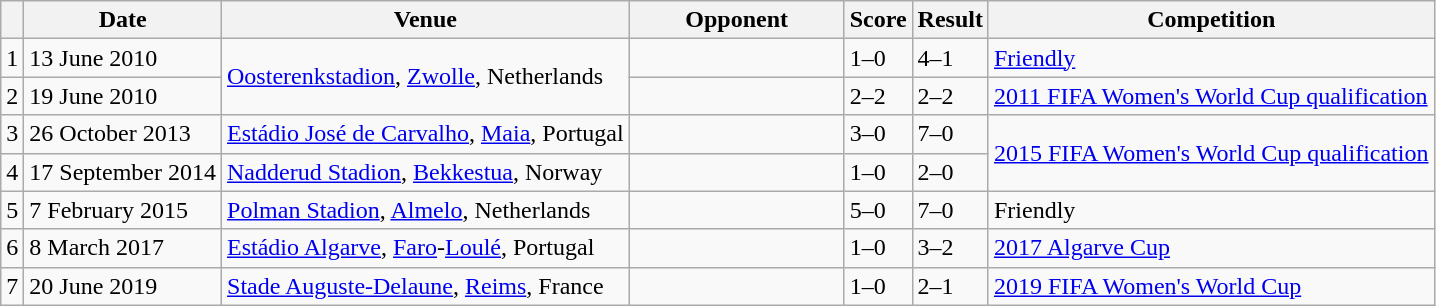<table class="wikitable sortable plainrowheaders">
<tr>
<th class=unsortable></th>
<th class=unsortable>Date</th>
<th class=unsortable>Venue</th>
<th width=15%>Opponent</th>
<th class=unsortable>Score</th>
<th class=unsortable>Result</th>
<th class=unsortable>Competition</th>
</tr>
<tr>
<td>1</td>
<td>13 June 2010</td>
<td rowspan="2"><a href='#'>Oosterenkstadion</a>, <a href='#'>Zwolle</a>, Netherlands</td>
<td></td>
<td align=left>1–0</td>
<td align=left>4–1</td>
<td><a href='#'>Friendly</a></td>
</tr>
<tr>
<td>2</td>
<td>19 June 2010</td>
<td></td>
<td align=left>2–2</td>
<td align=left>2–2</td>
<td><a href='#'>2011 FIFA Women's World Cup qualification</a></td>
</tr>
<tr>
<td>3</td>
<td>26 October 2013</td>
<td><a href='#'>Estádio José de Carvalho</a>, <a href='#'>Maia</a>, Portugal</td>
<td></td>
<td align=left>3–0</td>
<td align=left>7–0</td>
<td rowspan="2"><a href='#'>2015 FIFA Women's World Cup qualification</a></td>
</tr>
<tr>
<td>4</td>
<td>17 September 2014</td>
<td><a href='#'>Nadderud Stadion</a>, <a href='#'>Bekkestua</a>, Norway</td>
<td></td>
<td align=left>1–0</td>
<td align=left>2–0</td>
</tr>
<tr>
<td>5</td>
<td>7 February 2015</td>
<td><a href='#'>Polman Stadion</a>, <a href='#'>Almelo</a>, Netherlands</td>
<td></td>
<td align=left>5–0</td>
<td align=left>7–0</td>
<td>Friendly</td>
</tr>
<tr>
<td>6</td>
<td>8 March 2017</td>
<td><a href='#'>Estádio Algarve</a>, <a href='#'>Faro</a>-<a href='#'>Loulé</a>, Portugal</td>
<td></td>
<td align=left>1–0</td>
<td align=left>3–2</td>
<td><a href='#'>2017 Algarve Cup</a></td>
</tr>
<tr>
<td>7</td>
<td>20 June 2019</td>
<td><a href='#'>Stade Auguste-Delaune</a>, <a href='#'>Reims</a>, France</td>
<td></td>
<td align=left>1–0</td>
<td align=left>2–1</td>
<td><a href='#'>2019 FIFA Women's World Cup</a></td>
</tr>
</table>
